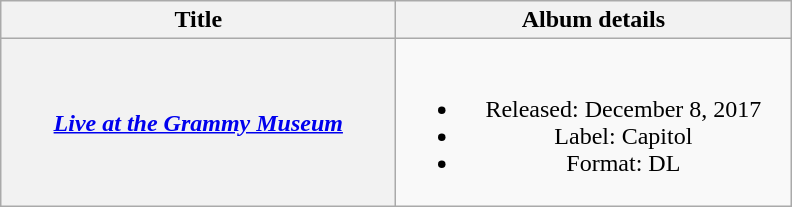<table class="wikitable plainrowheaders" style="text-align:center;">
<tr>
<th scope="col" style="width:16em;">Title</th>
<th scope="col" style="width:16em;">Album details</th>
</tr>
<tr>
<th scope="row"><em><a href='#'>Live at the Grammy Museum</a></em></th>
<td><br><ul><li>Released: December 8, 2017</li><li>Label: Capitol</li><li>Format: DL</li></ul></td>
</tr>
</table>
